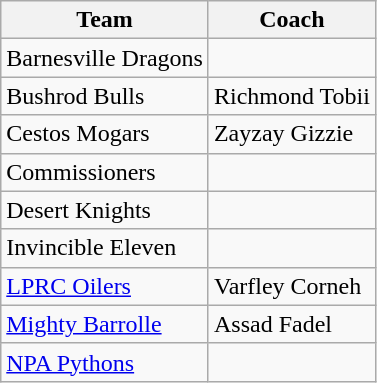<table class="wikitable" style="margin:1em 2em 1em 1em;">
<tr>
<th>Team</th>
<th>Coach</th>
</tr>
<tr>
<td>Barnesville Dragons</td>
<td></td>
</tr>
<tr>
<td>Bushrod Bulls</td>
<td>Richmond Tobii</td>
</tr>
<tr>
<td>Cestos Mogars</td>
<td>Zayzay Gizzie</td>
</tr>
<tr>
<td>Commissioners</td>
<td></td>
</tr>
<tr>
<td>Desert Knights</td>
<td></td>
</tr>
<tr>
<td>Invincible Eleven</td>
<td></td>
</tr>
<tr>
<td><a href='#'>LPRC Oilers</a></td>
<td>Varfley Corneh</td>
</tr>
<tr>
<td><a href='#'>Mighty Barrolle</a></td>
<td>Assad Fadel</td>
</tr>
<tr>
<td><a href='#'>NPA Pythons</a></td>
<td></td>
</tr>
</table>
